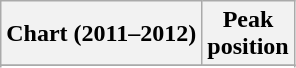<table class="wikitable sortable">
<tr>
<th>Chart (2011–2012)</th>
<th>Peak<br>position</th>
</tr>
<tr>
</tr>
<tr>
</tr>
<tr>
</tr>
</table>
